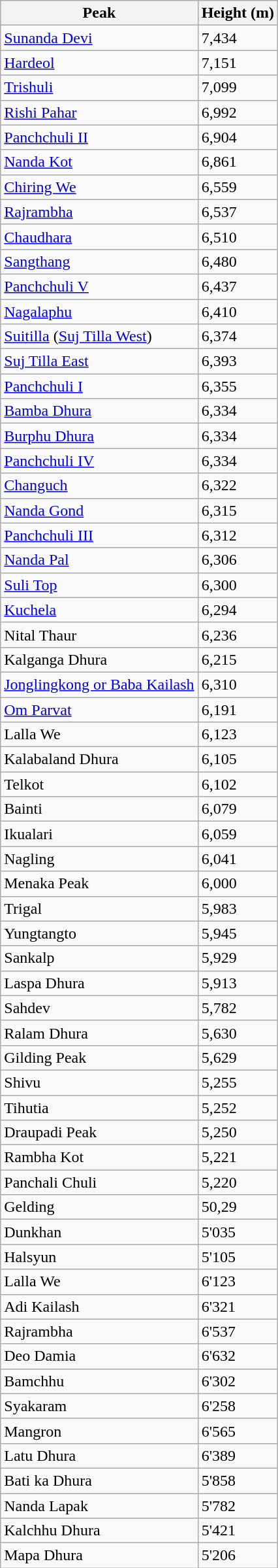<table class="wikitable sortable">
<tr>
<th>Peak</th>
<th>Height (m)</th>
</tr>
<tr>
<td><a href='#'>Sunanda Devi</a></td>
<td>7,434</td>
</tr>
<tr>
<td><a href='#'>Hardeol</a></td>
<td>7,151</td>
</tr>
<tr>
<td><a href='#'>Trishuli</a></td>
<td>7,099</td>
</tr>
<tr>
<td><a href='#'>Rishi Pahar</a></td>
<td>6,992</td>
</tr>
<tr>
<td><a href='#'>Panchchuli II</a></td>
<td>6,904</td>
</tr>
<tr>
<td><a href='#'>Nanda Kot</a></td>
<td>6,861</td>
</tr>
<tr>
<td><a href='#'>Chiring We</a></td>
<td>6,559</td>
</tr>
<tr>
<td><a href='#'>Rajrambha</a></td>
<td>6,537</td>
</tr>
<tr>
<td><a href='#'>Chaudhara</a></td>
<td>6,510</td>
</tr>
<tr>
<td><a href='#'>Sangthang</a></td>
<td>6,480</td>
</tr>
<tr>
<td><a href='#'>Panchchuli V</a></td>
<td>6,437</td>
</tr>
<tr>
<td><a href='#'>Nagalaphu</a></td>
<td>6,410</td>
</tr>
<tr>
<td><a href='#'>Suitilla</a> (<a href='#'>Suj Tilla West</a>)</td>
<td>6,374</td>
</tr>
<tr>
<td><a href='#'>Suj Tilla East</a></td>
<td>6,393</td>
</tr>
<tr>
<td><a href='#'>Panchchuli I</a></td>
<td>6,355</td>
</tr>
<tr>
<td><a href='#'>Bamba Dhura</a></td>
<td>6,334</td>
</tr>
<tr>
<td><a href='#'>Burphu Dhura</a></td>
<td>6,334</td>
</tr>
<tr>
<td><a href='#'>Panchchuli IV</a></td>
<td>6,334</td>
</tr>
<tr>
<td><a href='#'>Changuch</a></td>
<td>6,322</td>
</tr>
<tr>
<td><a href='#'>Nanda Gond</a></td>
<td>6,315</td>
</tr>
<tr>
<td><a href='#'>Panchchuli III</a></td>
<td>6,312</td>
</tr>
<tr>
<td><a href='#'>Nanda Pal</a></td>
<td>6,306</td>
</tr>
<tr>
<td><a href='#'>Suli Top</a></td>
<td>6,300</td>
</tr>
<tr>
<td><a href='#'>Kuchela</a></td>
<td>6,294</td>
</tr>
<tr>
<td>Nital Thaur</td>
<td>6,236</td>
</tr>
<tr>
<td>Kalganga Dhura</td>
<td>6,215</td>
</tr>
<tr>
<td><a href='#'>Jonglingkong or Baba Kailash</a></td>
<td>6,310</td>
</tr>
<tr>
<td><a href='#'>Om Parvat</a></td>
<td>6,191</td>
</tr>
<tr>
<td>Lalla We</td>
<td>6,123</td>
</tr>
<tr>
<td>Kalabaland Dhura</td>
<td>6,105</td>
</tr>
<tr>
<td>Telkot</td>
<td>6,102</td>
</tr>
<tr>
<td>Bainti</td>
<td>6,079</td>
</tr>
<tr>
<td>Ikualari</td>
<td>6,059</td>
</tr>
<tr>
<td>Nagling</td>
<td>6,041</td>
</tr>
<tr>
<td>Menaka Peak</td>
<td>6,000</td>
</tr>
<tr>
<td>Trigal</td>
<td>5,983</td>
</tr>
<tr>
<td>Yungtangto</td>
<td>5,945</td>
</tr>
<tr>
<td>Sankalp</td>
<td>5,929</td>
</tr>
<tr>
<td>Laspa Dhura</td>
<td>5,913</td>
</tr>
<tr>
<td>Sahdev</td>
<td>5,782</td>
</tr>
<tr>
<td>Ralam Dhura</td>
<td>5,630</td>
</tr>
<tr>
<td>Gilding Peak</td>
<td>5,629</td>
</tr>
<tr>
<td>Shivu</td>
<td>5,255</td>
</tr>
<tr>
<td>Tihutia</td>
<td>5,252</td>
</tr>
<tr>
<td>Draupadi Peak</td>
<td>5,250</td>
</tr>
<tr>
<td>Rambha Kot</td>
<td>5,221</td>
</tr>
<tr>
<td>Panchali Chuli</td>
<td>5,220</td>
</tr>
<tr>
<td>Gelding</td>
<td>50,29</td>
</tr>
<tr>
<td>Dunkhan</td>
<td>5'035</td>
</tr>
<tr>
<td>Halsyun</td>
<td>5'105</td>
</tr>
<tr>
<td>Lalla We</td>
<td>6'123</td>
</tr>
<tr>
<td>Adi Kailash</td>
<td>6'321</td>
</tr>
<tr>
<td>Rajrambha</td>
<td>6'537</td>
</tr>
<tr>
<td>Deo Damia</td>
<td>6'632</td>
</tr>
<tr>
<td>Bamchhu</td>
<td>6'302</td>
</tr>
<tr>
<td>Syakaram</td>
<td>6'258</td>
</tr>
<tr>
<td>Mangron</td>
<td>6'565</td>
</tr>
<tr>
<td>Latu Dhura</td>
<td>6'389</td>
</tr>
<tr>
<td>Bati ka Dhura</td>
<td>5'858</td>
</tr>
<tr>
<td>Nanda Lapak</td>
<td>5'782</td>
</tr>
<tr>
<td>Kalchhu Dhura</td>
<td>5'421</td>
</tr>
<tr>
<td>Mapa Dhura</td>
<td>5'206</td>
</tr>
</table>
